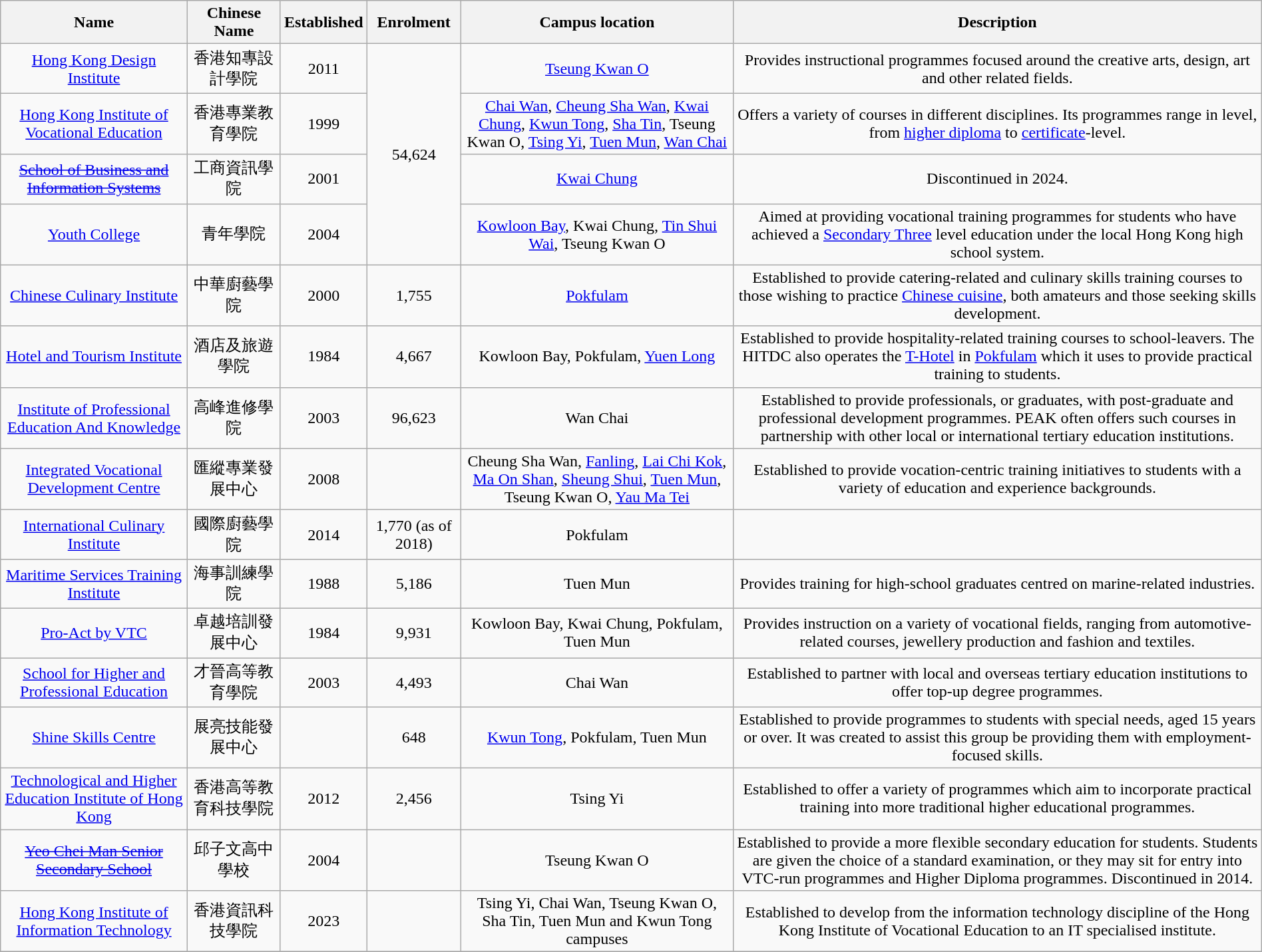<table class="wikitable sortable" style=" width:100%; text-align:center; margin:0 auto">
<tr>
<th scope="col">Name</th>
<th scope="col">Chinese Name</th>
<th scope="col">Established</th>
<th scope="col">Enrolment</th>
<th scope="col">Campus location</th>
<th scope="col" class="unsortable">Description</th>
</tr>
<tr>
<td><a href='#'>Hong Kong Design Institute</a></td>
<td>香港知專設計學院</td>
<td>2011</td>
<td rowspan="4">54,624</td>
<td><a href='#'>Tseung Kwan O</a></td>
<td>Provides instructional programmes focused around the creative arts, design, art and other related fields.</td>
</tr>
<tr>
<td><a href='#'>Hong Kong Institute of Vocational Education</a></td>
<td>香港專業教育學院</td>
<td>1999</td>
<td><a href='#'>Chai Wan</a>, <a href='#'>Cheung Sha Wan</a>, <a href='#'>Kwai Chung</a>, <a href='#'>Kwun Tong</a>, <a href='#'>Sha Tin</a>, Tseung Kwan O, <a href='#'>Tsing Yi</a>, <a href='#'>Tuen Mun</a>, <a href='#'>Wan Chai</a></td>
<td>Offers a variety of courses in different disciplines. Its programmes range in level, from <a href='#'>higher diploma</a> to <a href='#'>certificate</a>-level.</td>
</tr>
<tr>
<td><a href='#'><s>School of Business and Information Systems</s></a></td>
<td>工商資訊學院</td>
<td>2001</td>
<td><a href='#'>Kwai Chung</a></td>
<td>Discontinued in 2024.</td>
</tr>
<tr>
<td><a href='#'>Youth College</a></td>
<td>青年學院</td>
<td>2004</td>
<td><a href='#'>Kowloon Bay</a>, Kwai Chung, <a href='#'>Tin Shui Wai</a>, Tseung Kwan O</td>
<td>Aimed at providing vocational training programmes for students who have achieved a <a href='#'>Secondary Three</a> level education under the local Hong Kong high school system.</td>
</tr>
<tr>
<td><a href='#'>Chinese Culinary Institute</a></td>
<td>中華廚藝學院</td>
<td>2000</td>
<td>1,755</td>
<td><a href='#'>Pokfulam</a></td>
<td>Established to provide catering-related and culinary skills training courses to those wishing to practice <a href='#'>Chinese cuisine</a>, both amateurs and those seeking skills development.</td>
</tr>
<tr>
<td><a href='#'>Hotel and Tourism Institute</a></td>
<td>酒店及旅遊學院</td>
<td>1984</td>
<td>4,667</td>
<td>Kowloon Bay, Pokfulam, <a href='#'>Yuen Long</a></td>
<td>Established to provide hospitality-related training courses to school-leavers. The HITDC also operates the <a href='#'>T-Hotel</a> in <a href='#'>Pokfulam</a> which it uses to provide practical training to students.</td>
</tr>
<tr>
<td><a href='#'>Institute of Professional Education And Knowledge</a></td>
<td>高峰進修學院</td>
<td>2003</td>
<td>96,623</td>
<td>Wan Chai</td>
<td>Established to provide professionals, or graduates, with post-graduate and professional development programmes. PEAK often offers such courses in partnership with other local or international tertiary education institutions.</td>
</tr>
<tr>
<td><a href='#'>Integrated Vocational Development Centre</a></td>
<td>匯縱專業發展中心</td>
<td>2008</td>
<td></td>
<td>Cheung Sha Wan, <a href='#'>Fanling</a>, <a href='#'>Lai Chi Kok</a>, <a href='#'>Ma On Shan</a>, <a href='#'>Sheung Shui</a>, <a href='#'>Tuen Mun</a>, Tseung Kwan O, <a href='#'>Yau Ma Tei</a></td>
<td>Established to provide vocation-centric training initiatives to students with a variety of education and experience backgrounds.</td>
</tr>
<tr>
<td><a href='#'>International Culinary Institute</a></td>
<td>國際廚藝學院</td>
<td>2014</td>
<td>1,770 (as of 2018)</td>
<td>Pokfulam</td>
<td></td>
</tr>
<tr>
<td><a href='#'>Maritime Services Training Institute</a></td>
<td>海事訓練學院</td>
<td>1988</td>
<td>5,186</td>
<td>Tuen Mun</td>
<td>Provides training for high-school graduates centred on marine-related industries.</td>
</tr>
<tr>
<td><a href='#'>Pro-Act by VTC</a></td>
<td>卓越培訓發展中心</td>
<td>1984</td>
<td>9,931</td>
<td>Kowloon Bay, Kwai Chung, Pokfulam, Tuen Mun</td>
<td>Provides instruction on a variety of vocational fields, ranging from automotive-related courses, jewellery production and fashion and textiles.</td>
</tr>
<tr>
<td><a href='#'>School for Higher and Professional Education</a></td>
<td>才晉高等教育學院</td>
<td>2003</td>
<td>4,493</td>
<td>Chai Wan</td>
<td>Established to partner with local and overseas tertiary education institutions to offer top-up degree programmes.</td>
</tr>
<tr>
<td><a href='#'>Shine Skills Centre</a></td>
<td>展亮技能發展中心</td>
<td></td>
<td>648</td>
<td><a href='#'>Kwun Tong</a>, Pokfulam, Tuen Mun</td>
<td>Established to provide programmes to students with special needs, aged 15 years or over. It was created to assist this group be providing them with employment-focused skills.</td>
</tr>
<tr>
<td><a href='#'>Technological and Higher Education Institute of Hong Kong</a></td>
<td>香港高等教育科技學院</td>
<td>2012</td>
<td>2,456</td>
<td>Tsing Yi</td>
<td>Established to offer a variety of programmes which aim to incorporate practical training into more traditional higher educational programmes.</td>
</tr>
<tr>
<td><a href='#'><s>Yeo Chei Man Senior Secondary School</s></a></td>
<td>邱子文高中學校</td>
<td>2004</td>
<td></td>
<td>Tseung Kwan O</td>
<td>Established to provide a more flexible secondary education for students. Students are given the choice of a standard examination, or they may sit for entry into VTC-run programmes and Higher Diploma programmes. Discontinued in 2014.</td>
</tr>
<tr>
<td><a href='#'>Hong Kong Institute of Information Technology</a></td>
<td>香港資訊科技學院</td>
<td>2023</td>
<td></td>
<td>Tsing Yi, Chai Wan, Tseung Kwan O, Sha Tin, Tuen Mun and Kwun Tong campuses</td>
<td>Established to develop from the information technology discipline of the Hong Kong Institute of Vocational Education to an IT specialised institute.</td>
</tr>
<tr>
</tr>
</table>
